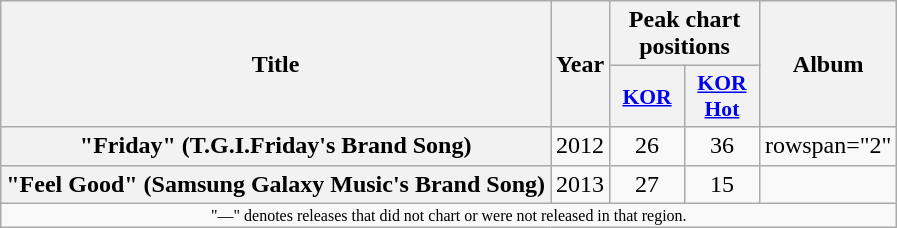<table class="wikitable plainrowheaders" style="text-align:center" border="1">
<tr>
<th rowspan="2">Title</th>
<th rowspan="2">Year</th>
<th colspan="2">Peak chart positions</th>
<th rowspan="2">Album</th>
</tr>
<tr>
<th scope="col" style="width:3em;font-size:90%"><a href='#'>KOR</a><br></th>
<th scope="col" style="width:3em;font-size:90%"><a href='#'>KOR Hot</a><br></th>
</tr>
<tr>
<th scope="row">"Friday" (T.G.I.Friday's Brand Song)</th>
<td>2012</td>
<td>26</td>
<td>36</td>
<td>rowspan="2" </td>
</tr>
<tr>
<th scope="row">"Feel Good" (Samsung Galaxy Music's Brand Song)</th>
<td>2013</td>
<td>27</td>
<td>15</td>
</tr>
<tr>
<td colspan="5" style="text-align:center; font-size:8pt">"—" denotes releases that did not chart or were not released in that region.</td>
</tr>
</table>
